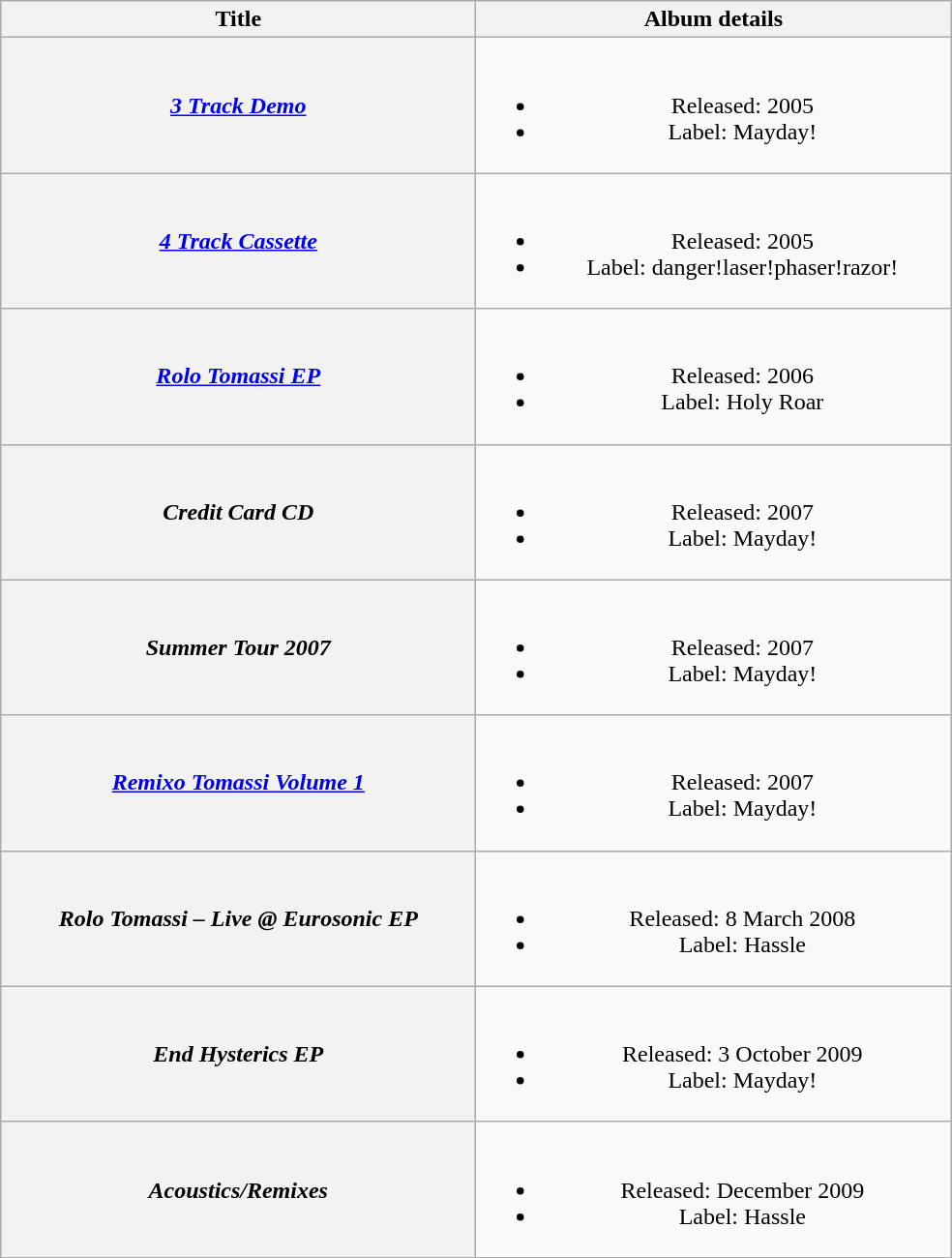<table class="wikitable plainrowheaders" style="text-align:center;">
<tr>
<th rowspan="1" scope="col" style="width:20em;">Title</th>
<th rowspan="1" scope="col" style="width:20em;">Album details</th>
</tr>
<tr>
<th scope="row"><em><a href='#'>3 Track Demo</a></em></th>
<td><br><ul><li>Released: 2005</li><li>Label: Mayday!</li></ul></td>
</tr>
<tr>
<th scope="row"><em><a href='#'>4 Track Cassette</a></em></th>
<td><br><ul><li>Released: 2005</li><li>Label: danger!laser!phaser!razor!</li></ul></td>
</tr>
<tr>
<th scope="row"><em><a href='#'>Rolo Tomassi EP</a></em></th>
<td><br><ul><li>Released: 2006</li><li>Label: Holy Roar</li></ul></td>
</tr>
<tr>
<th scope="row"><em>Credit Card CD</em></th>
<td><br><ul><li>Released: 2007</li><li>Label: Mayday!</li></ul></td>
</tr>
<tr>
<th scope="row"><em>Summer Tour 2007</em></th>
<td><br><ul><li>Released: 2007</li><li>Label: Mayday!</li></ul></td>
</tr>
<tr>
<th scope="row"><em><a href='#'>Remixo Tomassi Volume 1</a></em></th>
<td><br><ul><li>Released: 2007</li><li>Label: Mayday!</li></ul></td>
</tr>
<tr>
<th scope="row"><em>Rolo Tomassi – Live @ Eurosonic EP</em></th>
<td><br><ul><li>Released: 8 March 2008</li><li>Label: Hassle</li></ul></td>
</tr>
<tr>
<th scope="row"><em>End Hysterics EP</em></th>
<td><br><ul><li>Released: 3 October 2009</li><li>Label: Mayday!</li></ul></td>
</tr>
<tr>
<th scope="row"><em>Acoustics/Remixes</em></th>
<td><br><ul><li>Released: December 2009</li><li>Label: Hassle</li></ul></td>
</tr>
</table>
